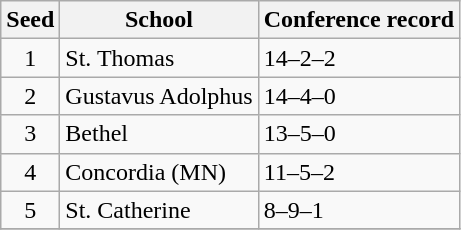<table class="wikitable">
<tr>
<th>Seed</th>
<th>School</th>
<th>Conference record</th>
</tr>
<tr>
<td align=center>1</td>
<td>St. Thomas</td>
<td>14–2–2</td>
</tr>
<tr>
<td align=center>2</td>
<td>Gustavus Adolphus</td>
<td>14–4–0</td>
</tr>
<tr>
<td align=center>3</td>
<td>Bethel</td>
<td>13–5–0</td>
</tr>
<tr>
<td align=center>4</td>
<td>Concordia (MN)</td>
<td>11–5–2</td>
</tr>
<tr>
<td align=center>5</td>
<td>St. Catherine</td>
<td>8–9–1</td>
</tr>
<tr>
</tr>
</table>
